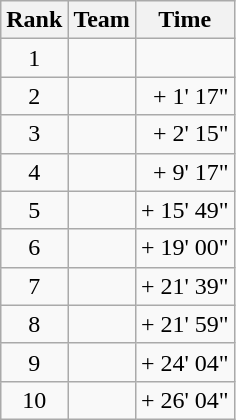<table class="wikitable">
<tr>
<th>Rank</th>
<th>Team</th>
<th>Time</th>
</tr>
<tr>
<td style="text-align:center">1</td>
<td></td>
<td align=right></td>
</tr>
<tr>
<td style="text-align:center">2</td>
<td></td>
<td align=right>+ 1' 17"</td>
</tr>
<tr>
<td style="text-align:center">3</td>
<td></td>
<td align=right>+ 2' 15"</td>
</tr>
<tr>
<td style="text-align:center">4</td>
<td></td>
<td align=right>+ 9' 17"</td>
</tr>
<tr>
<td style="text-align:center">5</td>
<td></td>
<td align=right>+ 15' 49"</td>
</tr>
<tr>
<td style="text-align:center">6</td>
<td></td>
<td align=right>+ 19' 00"</td>
</tr>
<tr>
<td style="text-align:center">7</td>
<td></td>
<td align=right>+ 21' 39"</td>
</tr>
<tr>
<td style="text-align:center">8</td>
<td></td>
<td align=right>+ 21' 59"</td>
</tr>
<tr>
<td style="text-align:center">9</td>
<td></td>
<td align=right>+ 24' 04"</td>
</tr>
<tr>
<td style="text-align:center">10</td>
<td></td>
<td align=right>+ 26' 04"</td>
</tr>
</table>
